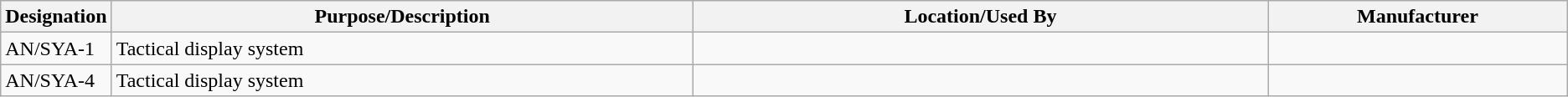<table class="wikitable sortable">
<tr>
<th scope="col">Designation</th>
<th scope="col" style="width: 500px;">Purpose/Description</th>
<th scope="col" style="width: 500px;">Location/Used By</th>
<th scope="col" style="width: 250px;">Manufacturer</th>
</tr>
<tr>
<td>AN/SYA-1</td>
<td>Tactical display system</td>
<td></td>
<td></td>
</tr>
<tr>
<td>AN/SYA-4</td>
<td>Tactical display system</td>
<td></td>
<td></td>
</tr>
</table>
